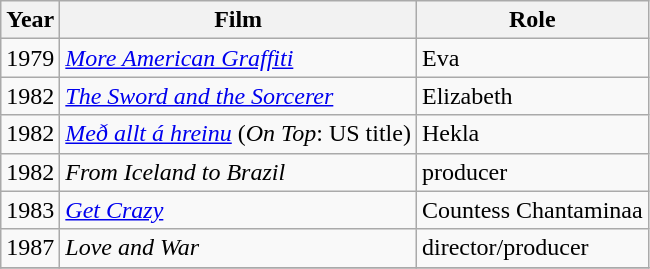<table class="wikitable">
<tr>
<th>Year</th>
<th>Film</th>
<th>Role</th>
</tr>
<tr>
<td>1979</td>
<td><em><a href='#'>More American Graffiti</a></em></td>
<td>Eva</td>
</tr>
<tr>
<td>1982</td>
<td><em><a href='#'>The Sword and the Sorcerer</a></em></td>
<td>Elizabeth</td>
</tr>
<tr>
<td>1982</td>
<td><em><a href='#'>Með allt á hreinu</a></em> (<em>On Top</em>: US title)</td>
<td>Hekla</td>
</tr>
<tr>
<td>1982</td>
<td><em>From Iceland to Brazil</em></td>
<td>producer</td>
</tr>
<tr>
<td>1983</td>
<td><em><a href='#'>Get Crazy</a></em></td>
<td>Countess Chantaminaa</td>
</tr>
<tr>
<td>1987</td>
<td><em>Love and War</em></td>
<td>director/producer</td>
</tr>
<tr>
</tr>
</table>
